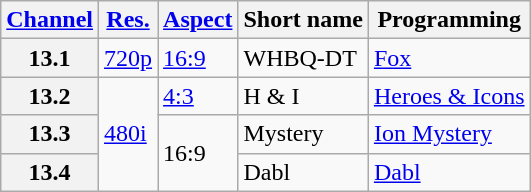<table class="wikitable">
<tr>
<th scope = "col"><a href='#'>Channel</a></th>
<th scope = "col"><a href='#'>Res.</a></th>
<th scope = "col"><a href='#'>Aspect</a></th>
<th scope = "col">Short name</th>
<th scope = "col">Programming</th>
</tr>
<tr>
<th scope = "row">13.1</th>
<td><a href='#'>720p</a></td>
<td><a href='#'>16:9</a></td>
<td>WHBQ-DT</td>
<td><a href='#'>Fox</a></td>
</tr>
<tr>
<th scope = "row">13.2</th>
<td rowspan=3><a href='#'>480i</a></td>
<td><a href='#'>4:3</a></td>
<td>H & I</td>
<td><a href='#'>Heroes & Icons</a></td>
</tr>
<tr>
<th scope = "row">13.3</th>
<td rowspan=2>16:9</td>
<td>Mystery</td>
<td><a href='#'>Ion Mystery</a></td>
</tr>
<tr>
<th scope = "row">13.4</th>
<td>Dabl</td>
<td><a href='#'>Dabl</a></td>
</tr>
</table>
